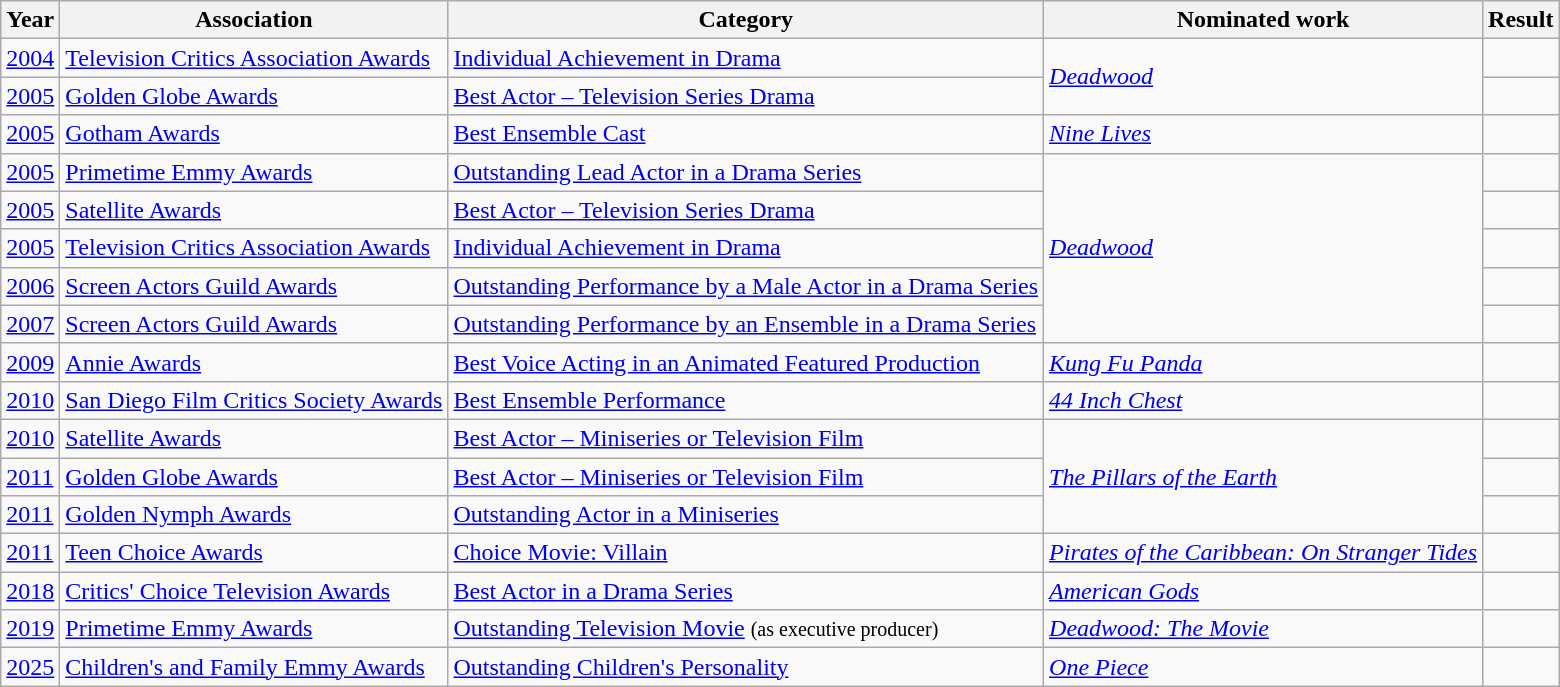<table class="wikitable sortable">
<tr>
<th>Year</th>
<th>Association</th>
<th>Category</th>
<th>Nominated work</th>
<th>Result</th>
</tr>
<tr>
<td><a href='#'>2004</a></td>
<td><a href='#'>Television Critics Association Awards</a></td>
<td><a href='#'>Individual Achievement in Drama</a></td>
<td rowspan="2"><em><a href='#'>Deadwood</a></em></td>
<td></td>
</tr>
<tr>
<td><a href='#'>2005</a></td>
<td><a href='#'>Golden Globe Awards</a></td>
<td><a href='#'>Best Actor – Television Series Drama</a></td>
<td></td>
</tr>
<tr>
<td><a href='#'>2005</a></td>
<td><a href='#'>Gotham Awards</a></td>
<td><a href='#'>Best Ensemble Cast</a></td>
<td><em><a href='#'>Nine Lives</a></em></td>
<td></td>
</tr>
<tr>
<td><a href='#'>2005</a></td>
<td><a href='#'>Primetime Emmy Awards</a></td>
<td><a href='#'>Outstanding Lead Actor in a Drama Series</a></td>
<td rowspan="5"><em><a href='#'>Deadwood</a></em></td>
<td></td>
</tr>
<tr>
<td><a href='#'>2005</a></td>
<td><a href='#'>Satellite Awards</a></td>
<td><a href='#'>Best Actor – Television Series Drama</a></td>
<td></td>
</tr>
<tr>
<td><a href='#'>2005</a></td>
<td><a href='#'>Television Critics Association Awards</a></td>
<td><a href='#'>Individual Achievement in Drama</a></td>
<td></td>
</tr>
<tr>
<td><a href='#'>2006</a></td>
<td><a href='#'>Screen Actors Guild Awards</a></td>
<td><a href='#'>Outstanding Performance by a Male Actor in a Drama Series</a></td>
<td></td>
</tr>
<tr>
<td><a href='#'>2007</a></td>
<td><a href='#'>Screen Actors Guild Awards</a></td>
<td><a href='#'>Outstanding Performance by an Ensemble in a Drama Series</a></td>
<td></td>
</tr>
<tr>
<td><a href='#'>2009</a></td>
<td><a href='#'>Annie Awards</a></td>
<td><a href='#'>Best Voice Acting in an Animated Featured Production</a></td>
<td><em><a href='#'>Kung Fu Panda</a></em></td>
<td></td>
</tr>
<tr>
<td><a href='#'>2010</a></td>
<td><a href='#'>San Diego Film Critics Society Awards</a></td>
<td><a href='#'>Best Ensemble Performance</a></td>
<td><em><a href='#'>44 Inch Chest</a></em></td>
<td></td>
</tr>
<tr>
<td><a href='#'>2010</a></td>
<td><a href='#'>Satellite Awards</a></td>
<td><a href='#'>Best Actor – Miniseries or Television Film</a></td>
<td rowspan="3"><em><a href='#'>The Pillars of the Earth</a></em></td>
<td></td>
</tr>
<tr>
<td><a href='#'>2011</a></td>
<td><a href='#'>Golden Globe Awards</a></td>
<td><a href='#'>Best Actor – Miniseries or Television Film</a></td>
<td></td>
</tr>
<tr>
<td><a href='#'>2011</a></td>
<td><a href='#'>Golden Nymph Awards</a></td>
<td><a href='#'>Outstanding Actor in a Miniseries</a></td>
<td></td>
</tr>
<tr>
<td><a href='#'>2011</a></td>
<td><a href='#'>Teen Choice Awards</a></td>
<td><a href='#'>Choice Movie: Villain</a></td>
<td><em><a href='#'>Pirates of the Caribbean: On Stranger Tides</a></em></td>
<td></td>
</tr>
<tr>
<td><a href='#'>2018</a></td>
<td><a href='#'>Critics' Choice Television Awards</a></td>
<td><a href='#'>Best Actor in a Drama Series</a></td>
<td><em><a href='#'>American Gods</a></em></td>
<td></td>
</tr>
<tr>
<td><a href='#'>2019</a></td>
<td><a href='#'>Primetime Emmy Awards</a></td>
<td><a href='#'>Outstanding Television Movie</a> <small>(as executive producer)</small></td>
<td><em><a href='#'>Deadwood: The Movie</a></em></td>
<td></td>
</tr>
<tr>
<td><a href='#'>2025</a></td>
<td><a href='#'>Children's and Family Emmy Awards</a></td>
<td><a href='#'>Outstanding Children's Personality</a></td>
<td><em><a href='#'>One Piece</a></em></td>
<td></td>
</tr>
</table>
